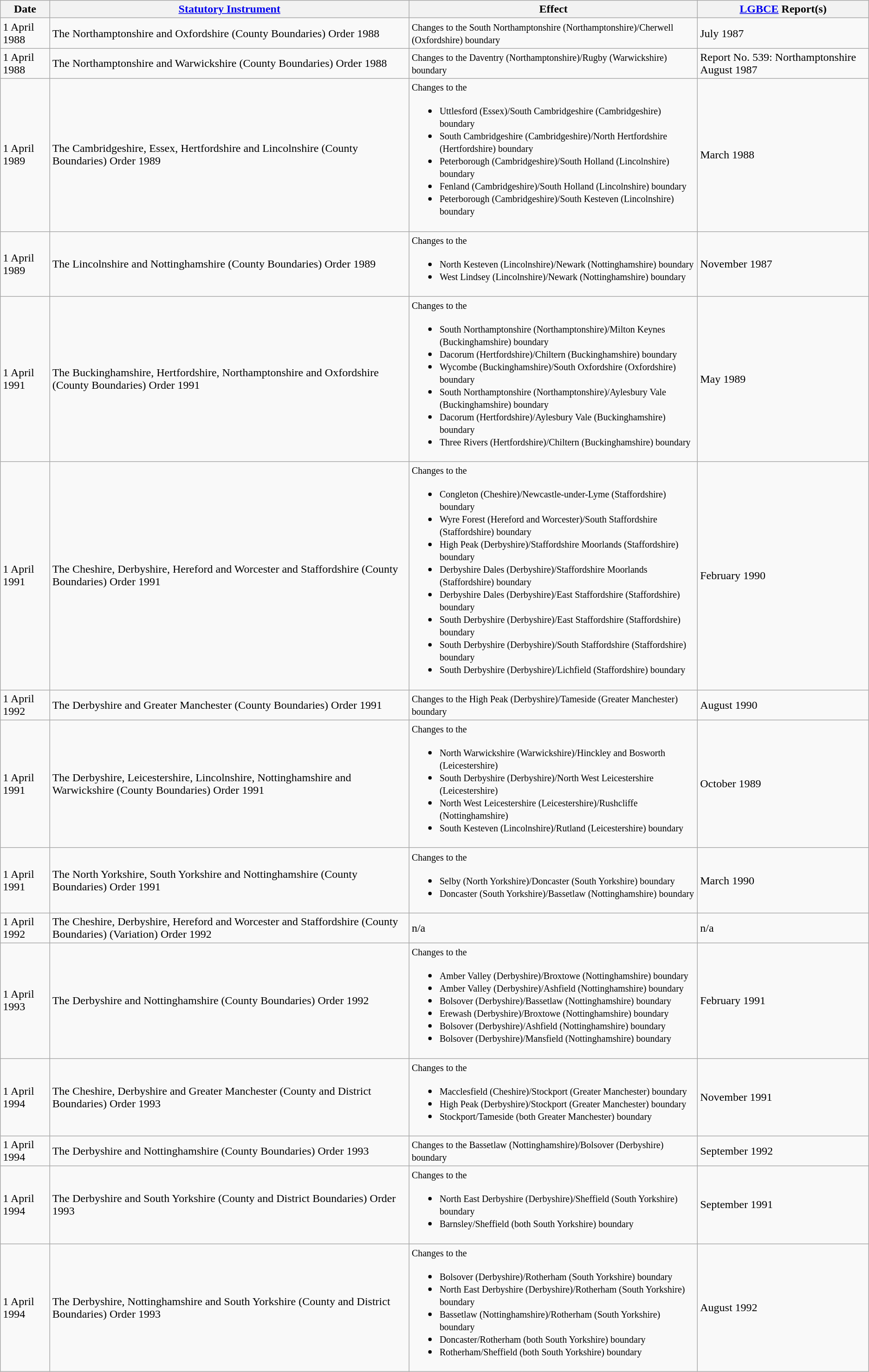<table class="wikitable sortable">
<tr>
<th>Date</th>
<th><a href='#'>Statutory Instrument</a></th>
<th>Effect</th>
<th><a href='#'>LGBCE</a> Report(s)</th>
</tr>
<tr>
<td>1 April 1988</td>
<td>The Northamptonshire and Oxfordshire (County Boundaries) Order 1988</td>
<td><small>Changes to the South Northamptonshire (Northamptonshire)/Cherwell (Oxfordshire) boundary</small></td>
<td> July 1987</td>
</tr>
<tr>
<td>1 April 1988</td>
<td>The Northamptonshire and Warwickshire (County Boundaries) Order 1988</td>
<td><small>Changes to the Daventry (Northamptonshire)/Rugby (Warwickshire) boundary</small></td>
<td>Report No. 539: Northamptonshire August 1987</td>
</tr>
<tr>
<td>1 April 1989</td>
<td>The Cambridgeshire, Essex, Hertfordshire and Lincolnshire (County Boundaries) Order 1989</td>
<td><small>Changes to the</small><br><ul><li><small>Uttlesford (Essex)/South Cambridgeshire (Cambridgeshire) boundary</small></li><li><small>South Cambridgeshire (Cambridgeshire)/North Hertfordshire (Hertfordshire) boundary</small></li><li><small>Peterborough (Cambridgeshire)/South Holland (Lincolnshire) boundary</small></li><li><small>Fenland (Cambridgeshire)/South Holland (Lincolnshire) boundary</small></li><li><small>Peterborough (Cambridgeshire)/South Kesteven (Lincolnshire) boundary</small></li></ul></td>
<td> March 1988</td>
</tr>
<tr>
<td>1 April 1989</td>
<td>The Lincolnshire and Nottinghamshire (County Boundaries) Order 1989</td>
<td><small>Changes to the</small><br><ul><li><small>North Kesteven (Lincolnshire)/Newark (Nottinghamshire) boundary</small></li><li><small>West Lindsey (Lincolnshire)/Newark (Nottinghamshire) boundary</small></li></ul></td>
<td> November 1987</td>
</tr>
<tr>
<td>1 April 1991</td>
<td>The Buckinghamshire, Hertfordshire, Northamptonshire and Oxfordshire (County Boundaries) Order 1991</td>
<td><small>Changes to the</small><br><ul><li><small>South Northamptonshire (Northamptonshire)/Milton Keynes (Buckinghamshire) boundary</small></li><li><small>Dacorum (Hertfordshire)/Chiltern (Buckinghamshire) boundary</small></li><li><small>Wycombe (Buckinghamshire)/South Oxfordshire (Oxfordshire) boundary</small></li><li><small>South Northamptonshire (Northamptonshire)/Aylesbury Vale (Buckinghamshire) boundary</small></li><li><small>Dacorum (Hertfordshire)/Aylesbury Vale (Buckinghamshire) boundary</small></li><li><small>Three Rivers (Hertfordshire)/Chiltern (Buckinghamshire) boundary</small></li></ul></td>
<td> May 1989</td>
</tr>
<tr>
<td>1 April 1991</td>
<td>The Cheshire, Derbyshire, Hereford and Worcester and Staffordshire (County Boundaries) Order 1991</td>
<td><small>Changes to the</small><br><ul><li><small>Congleton (Cheshire)/Newcastle-under-Lyme (Staffordshire) boundary</small></li><li><small>Wyre Forest (Hereford and Worcester)/South Staffordshire (Staffordshire) boundary</small></li><li><small>High Peak (Derbyshire)/Staffordshire Moorlands (Staffordshire) boundary</small></li><li><small>Derbyshire Dales (Derbyshire)/Staffordshire Moorlands (Staffordshire) boundary</small></li><li><small>Derbyshire Dales (Derbyshire)/East Staffordshire (Staffordshire) boundary</small></li><li><small>South Derbyshire (Derbyshire)/East Staffordshire (Staffordshire) boundary</small></li><li><small>South Derbyshire (Derbyshire)/South Staffordshire (Staffordshire) boundary</small></li><li><small>South Derbyshire (Derbyshire)/Lichfield (Staffordshire) boundary</small></li></ul></td>
<td> February 1990</td>
</tr>
<tr>
<td>1 April 1992</td>
<td>The Derbyshire and Greater Manchester (County Boundaries) Order 1991</td>
<td><small>Changes to the High Peak (Derbyshire)/Tameside (Greater Manchester) boundary</small></td>
<td> August 1990</td>
</tr>
<tr>
<td>1 April 1991</td>
<td>The Derbyshire, Leicestershire, Lincolnshire, Nottinghamshire and Warwickshire (County Boundaries) Order 1991</td>
<td><small>Changes to the</small><br><ul><li><small>North Warwickshire (Warwickshire)/Hinckley and Bosworth (Leicestershire)</small></li><li><small>South Derbyshire (Derbyshire)/North West Leicestershire (Leicestershire)</small></li><li><small>North West Leicestershire (Leicestershire)/Rushcliffe (Nottinghamshire)</small></li><li><small>South Kesteven (Lincolnshire)/Rutland (Leicestershire) boundary</small></li></ul></td>
<td> October 1989</td>
</tr>
<tr>
<td>1 April 1991</td>
<td>The North Yorkshire, South Yorkshire and Nottinghamshire (County Boundaries) Order 1991</td>
<td><small>Changes to the</small><br><ul><li><small>Selby (North Yorkshire)/Doncaster (South Yorkshire) boundary</small></li><li><small>Doncaster (South Yorkshire)/Bassetlaw (Nottinghamshire) boundary</small></li></ul></td>
<td> March 1990</td>
</tr>
<tr>
<td>1 April 1992</td>
<td>The Cheshire, Derbyshire, Hereford and Worcester and Staffordshire (County Boundaries) (Variation) Order 1992</td>
<td>n/a</td>
<td>n/a</td>
</tr>
<tr>
<td>1 April 1993</td>
<td>The Derbyshire and Nottinghamshire (County Boundaries) Order 1992</td>
<td><small>Changes to the</small><br><ul><li><small>Amber Valley (Derbyshire)/Broxtowe (Nottinghamshire) boundary</small></li><li><small>Amber Valley (Derbyshire)/Ashfield (Nottinghamshire) boundary</small></li><li><small>Bolsover (Derbyshire)/Bassetlaw (Nottinghamshire) boundary</small></li><li><small>Erewash (Derbyshire)/Broxtowe (Nottinghamshire) boundary</small></li><li><small>Bolsover (Derbyshire)/Ashfield (Nottinghamshire) boundary</small></li><li><small>Bolsover (Derbyshire)/Mansfield (Nottinghamshire) boundary</small></li></ul></td>
<td> February 1991</td>
</tr>
<tr>
<td>1 April 1994</td>
<td>The Cheshire, Derbyshire and Greater Manchester (County and District Boundaries) Order 1993</td>
<td><small>Changes to the</small><br><ul><li><small>Macclesfield (Cheshire)/Stockport (Greater Manchester) boundary</small></li><li><small>High Peak (Derbyshire)/Stockport (Greater Manchester) boundary</small></li><li><small>Stockport/Tameside (both Greater Manchester) boundary</small></li></ul></td>
<td> November 1991</td>
</tr>
<tr>
<td>1 April 1994</td>
<td>The Derbyshire and Nottinghamshire (County Boundaries) Order 1993</td>
<td><small>Changes to the Bassetlaw (Nottinghamshire)/Bolsover (Derbyshire) boundary</small></td>
<td> September 1992</td>
</tr>
<tr>
<td>1 April 1994</td>
<td>The Derbyshire and South Yorkshire (County and District Boundaries) Order 1993</td>
<td><small>Changes to the</small><br><ul><li><small>North East Derbyshire (Derbyshire)/Sheffield (South Yorkshire) boundary</small></li><li><small>Barnsley/Sheffield (both South Yorkshire) boundary</small></li></ul></td>
<td> September 1991</td>
</tr>
<tr>
<td>1 April 1994</td>
<td>The Derbyshire, Nottinghamshire and South Yorkshire (County and District Boundaries) Order 1993</td>
<td><small>Changes to the</small><br><ul><li><small>Bolsover (Derbyshire)/Rotherham (South Yorkshire) boundary</small></li><li><small>North East Derbyshire (Derbyshire)/Rotherham (South Yorkshire) boundary</small></li><li><small>Bassetlaw (Nottinghamshire)/Rotherham (South Yorkshire) boundary</small></li><li><small>Doncaster/Rotherham (both South Yorkshire) boundary</small></li><li><small>Rotherham/Sheffield (both South Yorkshire) boundary</small></li></ul></td>
<td> August 1992</td>
</tr>
</table>
